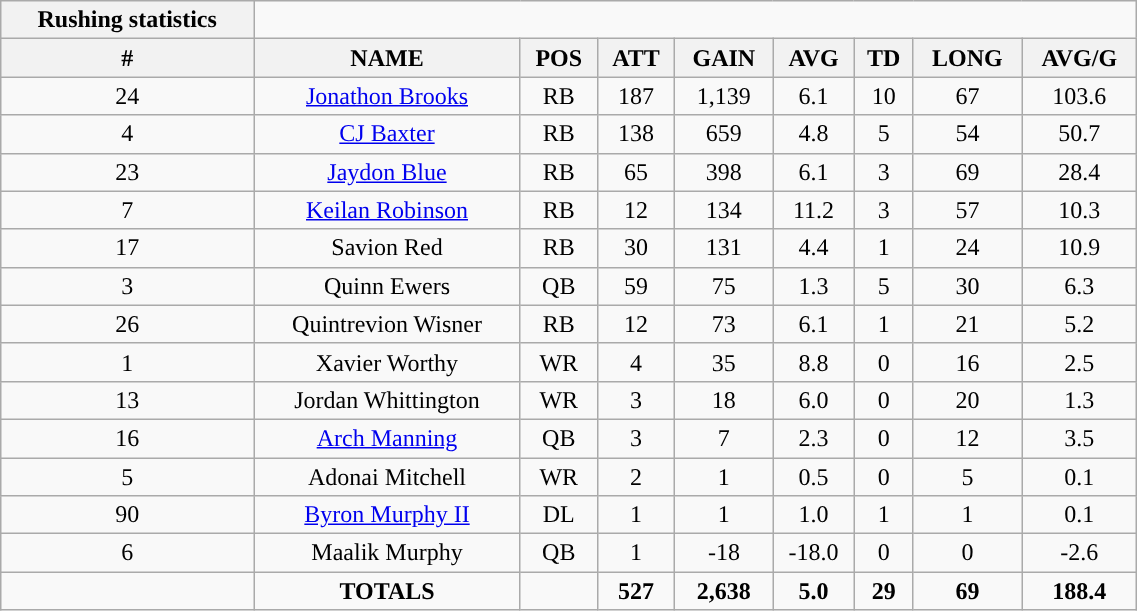<table style="width:60%; text-align:center;" class="wikitable collapsible collapsed">
<tr>
<th style="text-align:center; ">Rushing statistics</th>
</tr>
<tr>
<th>#</th>
<th>NAME</th>
<th>POS</th>
<th>ATT</th>
<th>GAIN</th>
<th>AVG</th>
<th>TD</th>
<th>LONG</th>
<th>AVG/G</th>
</tr>
<tr>
<td>24</td>
<td><a href='#'>Jonathon Brooks</a></td>
<td>RB</td>
<td>187</td>
<td>1,139</td>
<td>6.1</td>
<td>10</td>
<td>67</td>
<td>103.6</td>
</tr>
<tr>
<td>4</td>
<td><a href='#'>CJ Baxter</a></td>
<td>RB</td>
<td>138</td>
<td>659</td>
<td>4.8</td>
<td>5</td>
<td>54</td>
<td>50.7</td>
</tr>
<tr>
<td>23</td>
<td><a href='#'>Jaydon Blue</a></td>
<td>RB</td>
<td>65</td>
<td>398</td>
<td>6.1</td>
<td>3</td>
<td>69</td>
<td>28.4</td>
</tr>
<tr>
<td>7</td>
<td><a href='#'>Keilan Robinson</a></td>
<td>RB</td>
<td>12</td>
<td>134</td>
<td>11.2</td>
<td>3</td>
<td>57</td>
<td>10.3</td>
</tr>
<tr>
<td>17</td>
<td>Savion Red</td>
<td>RB</td>
<td>30</td>
<td>131</td>
<td>4.4</td>
<td>1</td>
<td>24</td>
<td>10.9</td>
</tr>
<tr>
<td>3</td>
<td>Quinn Ewers</td>
<td>QB</td>
<td>59</td>
<td>75</td>
<td>1.3</td>
<td>5</td>
<td>30</td>
<td>6.3</td>
</tr>
<tr>
<td>26</td>
<td>Quintrevion Wisner</td>
<td>RB</td>
<td>12</td>
<td>73</td>
<td>6.1</td>
<td>1</td>
<td>21</td>
<td>5.2</td>
</tr>
<tr>
<td>1</td>
<td>Xavier Worthy</td>
<td>WR</td>
<td>4</td>
<td>35</td>
<td>8.8</td>
<td>0</td>
<td>16</td>
<td>2.5</td>
</tr>
<tr>
<td>13</td>
<td>Jordan Whittington</td>
<td>WR</td>
<td>3</td>
<td>18</td>
<td>6.0</td>
<td>0</td>
<td>20</td>
<td>1.3</td>
</tr>
<tr>
<td>16</td>
<td><a href='#'>Arch Manning</a></td>
<td>QB</td>
<td>3</td>
<td>7</td>
<td>2.3</td>
<td>0</td>
<td>12</td>
<td>3.5</td>
</tr>
<tr>
<td>5</td>
<td>Adonai Mitchell</td>
<td>WR</td>
<td>2</td>
<td>1</td>
<td>0.5</td>
<td>0</td>
<td>5</td>
<td>0.1</td>
</tr>
<tr>
<td>90</td>
<td><a href='#'>Byron Murphy II</a></td>
<td>DL</td>
<td>1</td>
<td>1</td>
<td>1.0</td>
<td>1</td>
<td>1</td>
<td>0.1</td>
</tr>
<tr>
<td>6</td>
<td>Maalik Murphy</td>
<td>QB</td>
<td>1</td>
<td>-18</td>
<td>-18.0</td>
<td>0</td>
<td>0</td>
<td>-2.6</td>
</tr>
<tr>
<td></td>
<td><strong>TOTALS</strong></td>
<td></td>
<td><strong>527</strong></td>
<td><strong>2,638</strong></td>
<td><strong>5.0</strong></td>
<td><strong>29</strong></td>
<td><strong>69</strong></td>
<td><strong>188.4</strong></td>
</tr>
</table>
